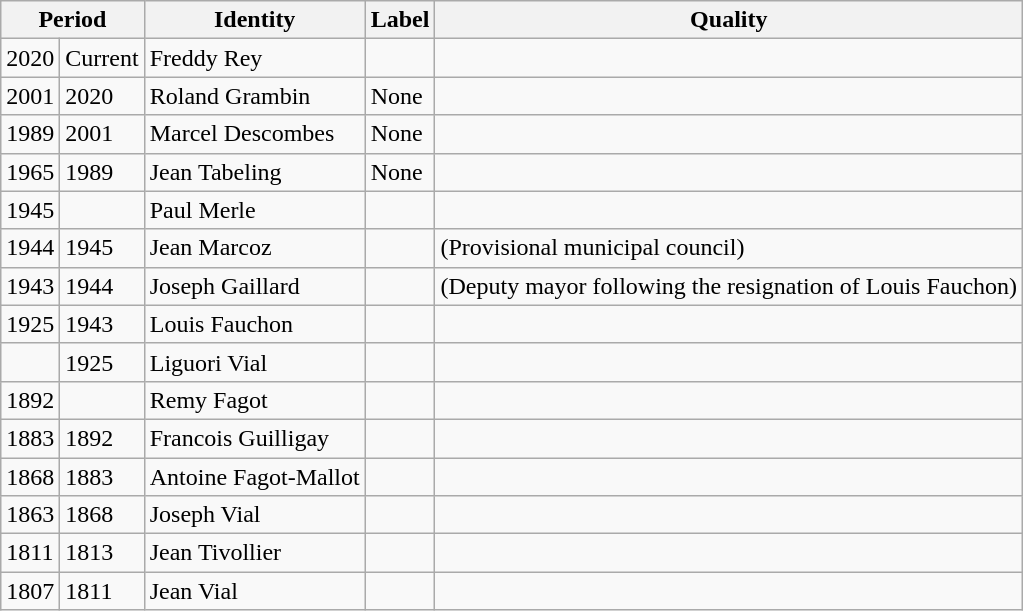<table class="wikitable">
<tr>
<th colspan="2">Period</th>
<th>Identity</th>
<th>Label</th>
<th>Quality</th>
</tr>
<tr>
<td>2020</td>
<td>Current</td>
<td>Freddy Rey</td>
<td></td>
<td></td>
</tr>
<tr>
<td>2001</td>
<td>2020</td>
<td>Roland Grambin</td>
<td>None</td>
<td></td>
</tr>
<tr>
<td>1989</td>
<td>2001</td>
<td>Marcel Descombes</td>
<td>None</td>
<td></td>
</tr>
<tr>
<td>1965</td>
<td>1989</td>
<td>Jean Tabeling</td>
<td>None</td>
<td></td>
</tr>
<tr>
<td>1945</td>
<td></td>
<td>Paul Merle</td>
<td></td>
<td></td>
</tr>
<tr>
<td>1944</td>
<td>1945</td>
<td>Jean Marcoz</td>
<td></td>
<td>(Provisional municipal council)</td>
</tr>
<tr>
<td>1943</td>
<td>1944</td>
<td>Joseph Gaillard</td>
<td></td>
<td>(Deputy mayor following the resignation of Louis Fauchon)</td>
</tr>
<tr>
<td>1925</td>
<td>1943</td>
<td>Louis Fauchon</td>
<td></td>
<td></td>
</tr>
<tr>
<td></td>
<td>1925</td>
<td>Liguori Vial</td>
<td></td>
<td></td>
</tr>
<tr>
<td>1892</td>
<td></td>
<td>Remy Fagot</td>
<td></td>
<td></td>
</tr>
<tr>
<td>1883</td>
<td>1892</td>
<td>Francois Guilligay</td>
<td></td>
<td></td>
</tr>
<tr>
<td>1868</td>
<td>1883</td>
<td>Antoine Fagot-Mallot</td>
<td></td>
<td></td>
</tr>
<tr>
<td>1863</td>
<td>1868</td>
<td>Joseph Vial</td>
<td></td>
<td></td>
</tr>
<tr>
<td>1811</td>
<td>1813</td>
<td>Jean Tivollier</td>
<td></td>
<td></td>
</tr>
<tr>
<td>1807</td>
<td>1811</td>
<td>Jean Vial</td>
<td></td>
<td></td>
</tr>
</table>
